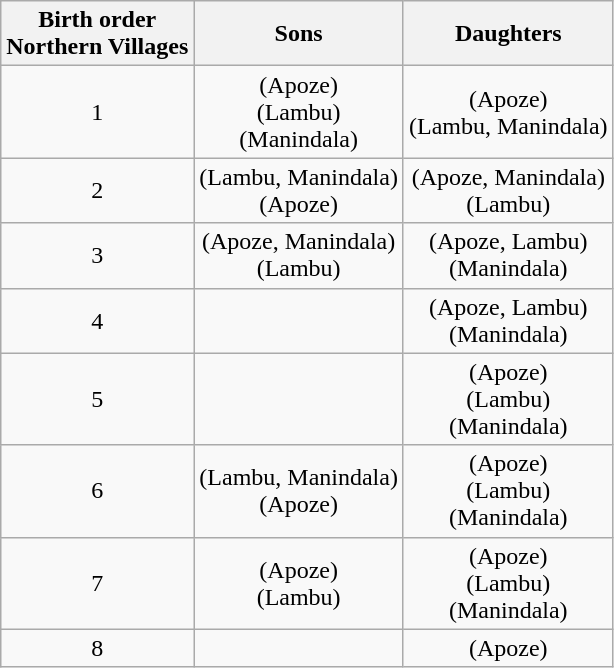<table class="wikitable" style="text-align: center;">
<tr>
<th>Birth order<br>Northern Villages</th>
<th>Sons</th>
<th>Daughters</th>
</tr>
<tr>
<td>1</td>
<td> (Apoze)<br> (Lambu)<br> (Manindala)</td>
<td> (Apoze)<br> (Lambu, Manindala)</td>
</tr>
<tr>
<td>2</td>
<td> (Lambu, Manindala)<br> (Apoze)</td>
<td> (Apoze, Manindala)<br> (Lambu)</td>
</tr>
<tr>
<td>3</td>
<td> (Apoze, Manindala)<br> (Lambu)</td>
<td> (Apoze, Lambu)<br> (Manindala)</td>
</tr>
<tr>
<td>4</td>
<td></td>
<td> (Apoze, Lambu)<br> (Manindala)</td>
</tr>
<tr>
<td>5</td>
<td></td>
<td> (Apoze)<br> (Lambu)<br> (Manindala)</td>
</tr>
<tr>
<td>6</td>
<td> (Lambu, Manindala)<br> (Apoze)</td>
<td> (Apoze)<br> (Lambu)<br> (Manindala)</td>
</tr>
<tr>
<td>7</td>
<td> (Apoze)<br> (Lambu)</td>
<td> (Apoze)<br> (Lambu)<br> (Manindala)</td>
</tr>
<tr>
<td>8</td>
<td></td>
<td> (Apoze)</td>
</tr>
</table>
